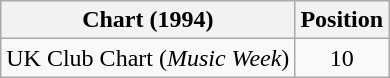<table class="wikitable sortable">
<tr>
<th>Chart (1994)</th>
<th>Position</th>
</tr>
<tr>
<td>UK Club Chart (<em>Music Week</em>)</td>
<td align="center">10</td>
</tr>
</table>
